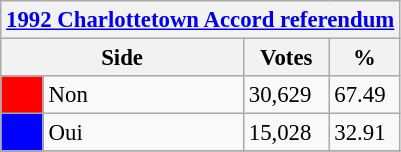<table class="wikitable" style="font-size: 95%; clear:both">
<tr style="background-color:#E9E9E9">
<th colspan=4><a href='#'>1992 Charlottetown Accord referendum</a></th>
</tr>
<tr style="background-color:#E9E9E9">
<th colspan=2 style="width: 130px">Side</th>
<th style="width: 50px">Votes</th>
<th style="width: 40px">%</th>
</tr>
<tr>
<td bgcolor="red"></td>
<td>Non</td>
<td>30,629</td>
<td>67.49</td>
</tr>
<tr>
<td bgcolor="blue"></td>
<td>Oui</td>
<td>15,028</td>
<td>32.91</td>
</tr>
<tr>
</tr>
</table>
